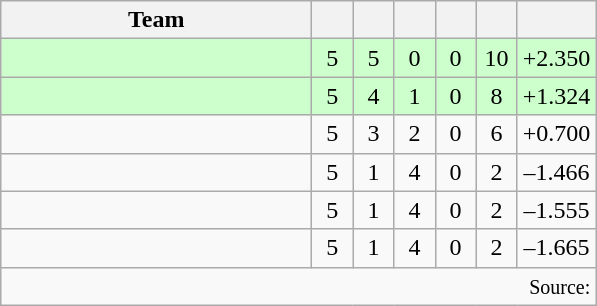<table class="wikitable" style="text-align:center">
<tr>
<th width=200>Team</th>
<th width=20></th>
<th width=20></th>
<th width=20></th>
<th width=20></th>
<th width=20></th>
<th width=45></th>
</tr>
<tr style="background:#cfc">
<td align="left"></td>
<td>5</td>
<td>5</td>
<td>0</td>
<td>0</td>
<td>10</td>
<td>+2.350</td>
</tr>
<tr style="background:#cfc">
<td align="left"></td>
<td>5</td>
<td>4</td>
<td>1</td>
<td>0</td>
<td>8</td>
<td>+1.324</td>
</tr>
<tr>
<td align="left"></td>
<td>5</td>
<td>3</td>
<td>2</td>
<td>0</td>
<td>6</td>
<td>+0.700</td>
</tr>
<tr>
<td align="left"></td>
<td>5</td>
<td>1</td>
<td>4</td>
<td>0</td>
<td>2</td>
<td>–1.466</td>
</tr>
<tr>
<td align="left"></td>
<td>5</td>
<td>1</td>
<td>4</td>
<td>0</td>
<td>2</td>
<td>–1.555</td>
</tr>
<tr>
<td align="left"></td>
<td>5</td>
<td>1</td>
<td>4</td>
<td>0</td>
<td>2</td>
<td>–1.665</td>
</tr>
<tr>
<td colspan=7 align=right><small>Source: </small></td>
</tr>
</table>
